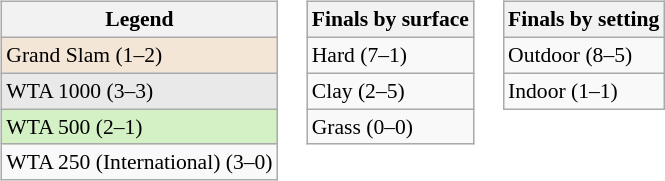<table>
<tr valign=top>
<td><br><table class="wikitable" style=font-size:90%>
<tr>
<th>Legend</th>
</tr>
<tr style=background:#f3e6d7>
<td>Grand Slam (1–2)</td>
</tr>
<tr style=background:#e9e9e9>
<td>WTA 1000 (3–3)</td>
</tr>
<tr style=background:#d4f1c5>
<td>WTA 500 (2–1)</td>
</tr>
<tr>
<td>WTA 250 (International) (3–0)</td>
</tr>
</table>
</td>
<td><br><table class="wikitable" style=font-size:90%>
<tr>
<th>Finals by surface</th>
</tr>
<tr>
<td>Hard (7–1)</td>
</tr>
<tr>
<td>Clay (2–5)</td>
</tr>
<tr>
<td>Grass (0–0)</td>
</tr>
</table>
</td>
<td><br><table class="wikitable" style=font-size:90%>
<tr>
<th>Finals by setting</th>
</tr>
<tr>
<td>Outdoor (8–5)</td>
</tr>
<tr>
<td>Indoor (1–1)</td>
</tr>
</table>
</td>
</tr>
</table>
